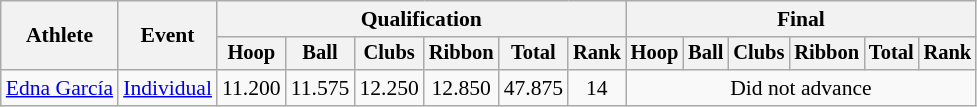<table class=wikitable style="font-size:90%">
<tr>
<th rowspan=2>Athlete</th>
<th rowspan=2>Event</th>
<th colspan=6>Qualification</th>
<th colspan=6>Final</th>
</tr>
<tr style="font-size:95%">
<th>Hoop</th>
<th>Ball</th>
<th>Clubs</th>
<th>Ribbon</th>
<th>Total</th>
<th>Rank</th>
<th>Hoop</th>
<th>Ball</th>
<th>Clubs</th>
<th>Ribbon</th>
<th>Total</th>
<th>Rank</th>
</tr>
<tr align=center>
<td align=left><a href='#'>Edna García</a></td>
<td align=left><a href='#'>Individual</a></td>
<td>11.200</td>
<td>11.575</td>
<td>12.250</td>
<td>12.850</td>
<td>47.875</td>
<td>14</td>
<td colspan=6>Did not advance</td>
</tr>
</table>
